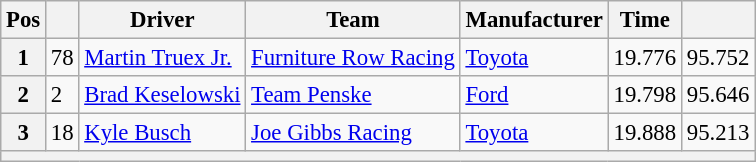<table class="wikitable" style="font-size:95%">
<tr>
<th>Pos</th>
<th></th>
<th>Driver</th>
<th>Team</th>
<th>Manufacturer</th>
<th>Time</th>
<th></th>
</tr>
<tr>
<th>1</th>
<td>78</td>
<td><a href='#'>Martin Truex Jr.</a></td>
<td><a href='#'>Furniture Row Racing</a></td>
<td><a href='#'>Toyota</a></td>
<td>19.776</td>
<td>95.752</td>
</tr>
<tr>
<th>2</th>
<td>2</td>
<td><a href='#'>Brad Keselowski</a></td>
<td><a href='#'>Team Penske</a></td>
<td><a href='#'>Ford</a></td>
<td>19.798</td>
<td>95.646</td>
</tr>
<tr>
<th>3</th>
<td>18</td>
<td><a href='#'>Kyle Busch</a></td>
<td><a href='#'>Joe Gibbs Racing</a></td>
<td><a href='#'>Toyota</a></td>
<td>19.888</td>
<td>95.213</td>
</tr>
<tr>
<th colspan="7"></th>
</tr>
</table>
